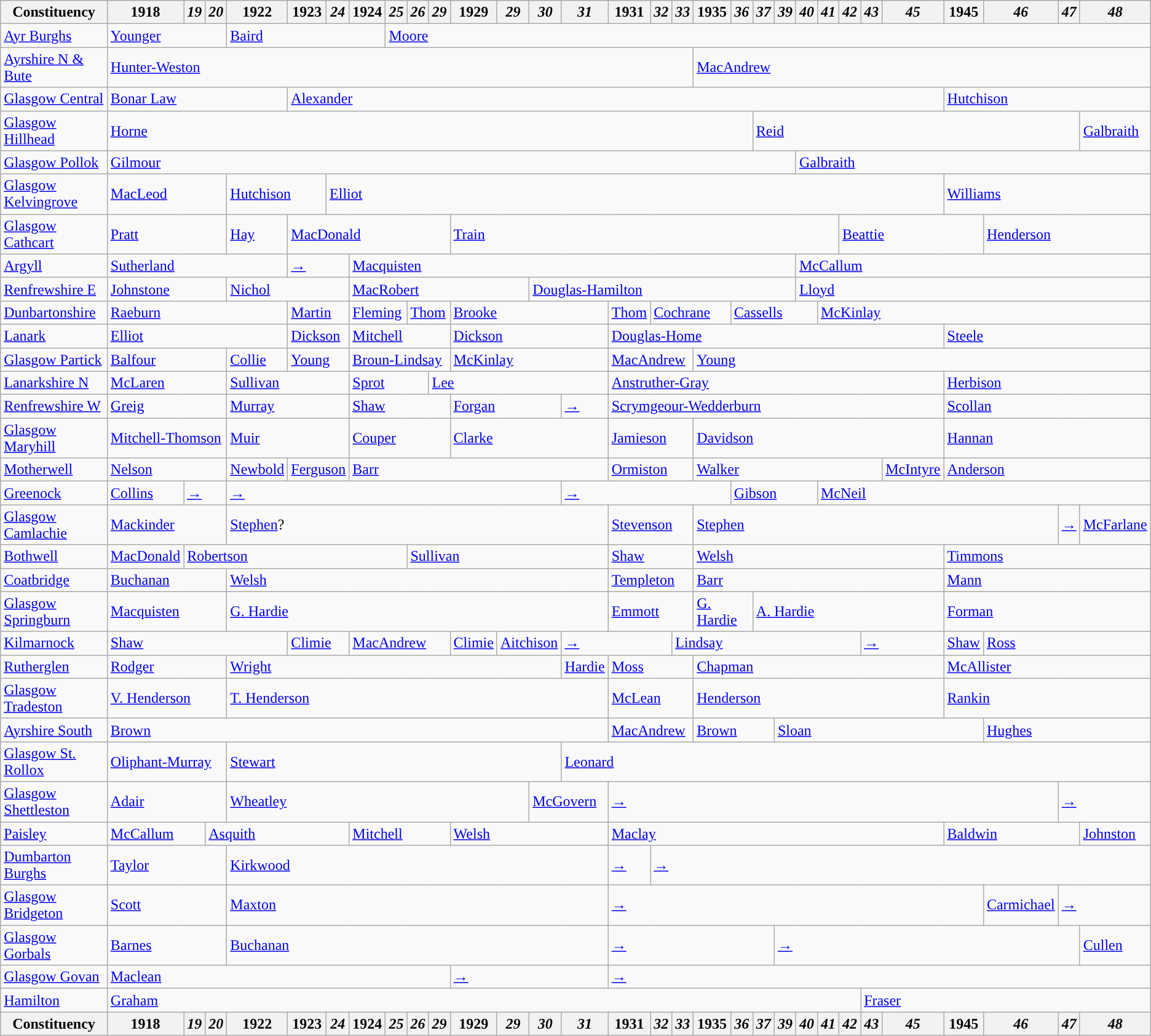<table class="wikitable">
<tr>
<th>Constituency</th>
<th>1918</th>
<th><em>19</em></th>
<th><em>20</em></th>
<th>1922</th>
<th>1923</th>
<th><em>24</em></th>
<th>1924</th>
<th><em>25</em></th>
<th><em>26</em></th>
<th><em>29</em></th>
<th>1929</th>
<th><em>29</em></th>
<th><em>30</em></th>
<th><em>31</em></th>
<th>1931</th>
<th><em>32</em></th>
<th><em>33</em></th>
<th>1935</th>
<th><em>36</em></th>
<th><em>37</em></th>
<th><em>39</em></th>
<th><em>40</em></th>
<th><em>41</em></th>
<th><em>42</em></th>
<th><em>43</em></th>
<th><em>45</em></th>
<th>1945</th>
<th><em>46</em></th>
<th><em>47</em></th>
<th><em>48</em></th>
</tr>
<tr>
<td><a href='#'>Ayr Burghs</a></td>
<td colspan="3"><a href='#'>Younger</a></td>
<td colspan="4"><a href='#'>Baird</a></td>
<td colspan="23"><a href='#'>Moore</a></td>
</tr>
<tr>
<td><a href='#'>Ayrshire N & Bute</a></td>
<td colspan="17"><a href='#'>Hunter-Weston</a></td>
<td colspan="13"><a href='#'>MacAndrew</a></td>
</tr>
<tr>
<td><a href='#'>Glasgow Central</a></td>
<td colspan="4"><a href='#'>Bonar Law</a></td>
<td colspan="22"><a href='#'>Alexander</a></td>
<td colspan="4"><a href='#'>Hutchison</a></td>
</tr>
<tr>
<td><a href='#'>Glasgow Hillhead</a></td>
<td colspan="19"><a href='#'>Horne</a></td>
<td colspan="10"><a href='#'>Reid</a></td>
<td><a href='#'>Galbraith</a></td>
</tr>
<tr>
<td><a href='#'>Glasgow Pollok</a></td>
<td colspan="21"><a href='#'>Gilmour</a></td>
<td colspan="9"><a href='#'>Galbraith</a></td>
</tr>
<tr>
<td><a href='#'>Glasgow Kelvingrove</a></td>
<td colspan="3"><a href='#'>MacLeod</a></td>
<td colspan="2"><a href='#'>Hutchison</a></td>
<td colspan="21"><a href='#'>Elliot</a></td>
<td colspan="4"><a href='#'>Williams</a></td>
</tr>
<tr>
<td><a href='#'>Glasgow Cathcart</a></td>
<td colspan="3"><a href='#'>Pratt</a></td>
<td><a href='#'>Hay</a></td>
<td colspan="6"><a href='#'>MacDonald</a></td>
<td colspan="13"><a href='#'>Train</a></td>
<td colspan="4"><a href='#'>Beattie</a></td>
<td colspan="3"><a href='#'>Henderson</a></td>
</tr>
<tr>
<td><a href='#'>Argyll</a></td>
<td colspan="4"><a href='#'>Sutherland</a></td>
<td colspan="2"><a href='#'>→</a></td>
<td colspan="15"><a href='#'>Macquisten</a></td>
<td colspan="9"><a href='#'>McCallum</a></td>
</tr>
<tr>
<td><a href='#'>Renfrewshire E</a></td>
<td colspan="3"><a href='#'>Johnstone</a></td>
<td colspan="3"><a href='#'>Nichol</a></td>
<td colspan="6"><a href='#'>MacRobert</a></td>
<td colspan="9"><a href='#'>Douglas-Hamilton</a></td>
<td colspan="9"><a href='#'>Lloyd</a></td>
</tr>
<tr>
<td><a href='#'>Dunbartonshire</a></td>
<td colspan="4"><a href='#'>Raeburn</a></td>
<td colspan="2"><a href='#'>Martin</a></td>
<td colspan="2"><a href='#'>Fleming</a></td>
<td colspan="2"><a href='#'>Thom</a></td>
<td colspan="4"><a href='#'>Brooke</a></td>
<td><a href='#'>Thom</a></td>
<td colspan="3"><a href='#'>Cochrane</a></td>
<td colspan="4"><a href='#'>Cassells</a></td>
<td colspan="8"><a href='#'>McKinlay</a></td>
</tr>
<tr>
<td><a href='#'>Lanark</a></td>
<td colspan="4"><a href='#'>Elliot</a></td>
<td colspan="2"><a href='#'>Dickson</a></td>
<td colspan="4"><a href='#'>Mitchell</a></td>
<td colspan="4"><a href='#'>Dickson</a></td>
<td colspan="12"><a href='#'>Douglas-Home</a></td>
<td colspan="4"><a href='#'>Steele</a></td>
</tr>
<tr>
<td><a href='#'>Glasgow Partick</a></td>
<td colspan="3"><a href='#'>Balfour</a></td>
<td><a href='#'>Collie</a></td>
<td colspan="2"><a href='#'>Young</a></td>
<td colspan="4"><a href='#'>Broun-Lindsay</a></td>
<td colspan="4"><a href='#'>McKinlay</a></td>
<td colspan="3"><a href='#'>MacAndrew</a></td>
<td colspan="13"><a href='#'>Young</a></td>
</tr>
<tr>
<td><a href='#'>Lanarkshire N</a></td>
<td colspan="3"><a href='#'>McLaren</a></td>
<td colspan="3"><a href='#'>Sullivan</a></td>
<td colspan="3"><a href='#'>Sprot</a></td>
<td colspan="5"><a href='#'>Lee</a></td>
<td colspan="12"><a href='#'>Anstruther-Gray</a></td>
<td colspan="4"><a href='#'>Herbison</a></td>
</tr>
<tr>
<td><a href='#'>Renfrewshire W</a></td>
<td colspan="3"><a href='#'>Greig</a></td>
<td colspan="3"><a href='#'>Murray</a></td>
<td colspan="4"><a href='#'>Shaw</a></td>
<td colspan="3"><a href='#'>Forgan</a></td>
<td><a href='#'>→</a></td>
<td colspan="12"><a href='#'>Scrymgeour-Wedderburn</a></td>
<td colspan="4"><a href='#'>Scollan</a></td>
</tr>
<tr>
<td><a href='#'>Glasgow Maryhill</a></td>
<td colspan="3"><a href='#'>Mitchell-Thomson</a></td>
<td colspan="3"><a href='#'>Muir</a></td>
<td colspan="4"><a href='#'>Couper</a></td>
<td colspan="4"><a href='#'>Clarke</a></td>
<td colspan="3"><a href='#'>Jamieson</a></td>
<td colspan="9"><a href='#'>Davidson</a></td>
<td colspan="4"><a href='#'>Hannan</a></td>
</tr>
<tr>
<td><a href='#'>Motherwell</a></td>
<td colspan="3"><a href='#'>Nelson</a></td>
<td><a href='#'>Newbold</a></td>
<td colspan="2"><a href='#'>Ferguson</a></td>
<td colspan="8"><a href='#'>Barr</a></td>
<td colspan="3"><a href='#'>Ormiston</a></td>
<td colspan="8"><a href='#'>Walker</a></td>
<td><a href='#'>McIntyre</a></td>
<td colspan="4"><a href='#'>Anderson</a></td>
</tr>
<tr>
<td><a href='#'>Greenock</a></td>
<td><a href='#'>Collins</a></td>
<td colspan="2"><a href='#'>→</a></td>
<td colspan="10"><a href='#'>→</a></td>
<td colspan="5"><a href='#'>→</a></td>
<td colspan="4"><a href='#'>Gibson</a></td>
<td colspan="8"><a href='#'>McNeil</a></td>
</tr>
<tr>
<td><a href='#'>Glasgow Camlachie</a></td>
<td colspan="3"><a href='#'>Mackinder</a></td>
<td colspan="11"><a href='#'>Stephen</a>?</td>
<td colspan="3"><a href='#'>Stevenson</a></td>
<td colspan="11"><a href='#'>Stephen</a></td>
<td><a href='#'>→</a></td>
<td><a href='#'>McFarlane</a></td>
</tr>
<tr>
<td><a href='#'>Bothwell</a></td>
<td><a href='#'>MacDonald</a></td>
<td colspan="7"><a href='#'>Robertson</a></td>
<td colspan="6"><a href='#'>Sullivan</a></td>
<td colspan="3"><a href='#'>Shaw</a></td>
<td colspan="9"><a href='#'>Welsh</a></td>
<td colspan="4"><a href='#'>Timmons</a></td>
</tr>
<tr>
<td><a href='#'>Coatbridge</a></td>
<td colspan="3"><a href='#'>Buchanan</a></td>
<td colspan="11"><a href='#'>Welsh</a></td>
<td colspan="3"><a href='#'>Templeton</a></td>
<td colspan="9"><a href='#'>Barr</a></td>
<td colspan="4"><a href='#'>Mann</a></td>
</tr>
<tr>
<td><a href='#'>Glasgow Springburn</a></td>
<td colspan="3"><a href='#'>Macquisten</a></td>
<td colspan="11"><a href='#'>G. Hardie</a></td>
<td colspan="3"><a href='#'>Emmott</a></td>
<td colspan="2"><a href='#'>G. Hardie</a></td>
<td colspan="7"><a href='#'>A. Hardie</a></td>
<td colspan="4"><a href='#'>Forman</a></td>
</tr>
<tr>
<td><a href='#'>Kilmarnock</a></td>
<td colspan="4"><a href='#'>Shaw</a></td>
<td colspan="2"><a href='#'>Climie</a></td>
<td colspan="4"><a href='#'>MacAndrew</a></td>
<td><a href='#'>Climie</a></td>
<td colspan="2"><a href='#'>Aitchison</a></td>
<td colspan="3"><a href='#'>→</a></td>
<td colspan="8"><a href='#'>Lindsay</a></td>
<td colspan="2"><a href='#'>→</a></td>
<td><a href='#'>Shaw</a></td>
<td colspan="3"><a href='#'>Ross</a></td>
</tr>
<tr>
<td><a href='#'>Rutherglen</a></td>
<td colspan="3"><a href='#'>Rodger</a></td>
<td colspan="10"><a href='#'>Wright</a></td>
<td><a href='#'>Hardie</a></td>
<td colspan="3"><a href='#'>Moss</a></td>
<td colspan="9"><a href='#'>Chapman</a></td>
<td colspan="4"><a href='#'>McAllister</a></td>
</tr>
<tr>
<td><a href='#'>Glasgow Tradeston</a></td>
<td colspan="3"><a href='#'>V. Henderson</a></td>
<td colspan="11"><a href='#'>T. Henderson</a></td>
<td colspan="3"><a href='#'>McLean</a></td>
<td colspan="9"><a href='#'>Henderson</a></td>
<td colspan="4"><a href='#'>Rankin</a></td>
</tr>
<tr>
<td><a href='#'>Ayrshire South</a></td>
<td colspan="14"><a href='#'>Brown</a></td>
<td colspan="3"><a href='#'>MacAndrew</a></td>
<td colspan="3"><a href='#'>Brown</a></td>
<td colspan="7"><a href='#'>Sloan</a></td>
<td colspan="3"><a href='#'>Hughes</a></td>
</tr>
<tr>
<td><a href='#'>Glasgow St. Rollox</a></td>
<td colspan="3"><a href='#'>Oliphant-Murray</a></td>
<td colspan="10"><a href='#'>Stewart</a></td>
<td colspan="17"><a href='#'>Leonard</a></td>
</tr>
<tr>
<td><a href='#'>Glasgow Shettleston</a></td>
<td colspan="3"><a href='#'>Adair</a></td>
<td colspan="9"><a href='#'>Wheatley</a></td>
<td colspan="2"><a href='#'>McGovern</a></td>
<td colspan="14"><a href='#'>→</a></td>
<td colspan="2"><a href='#'>→</a></td>
</tr>
<tr>
<td><a href='#'>Paisley</a></td>
<td colspan="2"><a href='#'>McCallum</a></td>
<td colspan="4"><a href='#'>Asquith</a></td>
<td colspan="4"><a href='#'>Mitchell</a></td>
<td colspan="4"><a href='#'>Welsh</a></td>
<td colspan="12"><a href='#'>Maclay</a></td>
<td colspan="3"><a href='#'>Baldwin</a></td>
<td><a href='#'>Johnston</a></td>
</tr>
<tr>
<td><a href='#'>Dumbarton Burghs</a></td>
<td colspan="3"><a href='#'>Taylor</a></td>
<td colspan="11"><a href='#'>Kirkwood</a></td>
<td><a href='#'>→</a></td>
<td colspan="15"><a href='#'>→</a></td>
</tr>
<tr>
<td><a href='#'>Glasgow Bridgeton</a></td>
<td colspan="3"><a href='#'>Scott</a></td>
<td colspan="11"><a href='#'>Maxton</a></td>
<td colspan="13"><a href='#'>→</a></td>
<td><a href='#'>Carmichael</a></td>
<td colspan="2"><a href='#'>→</a></td>
</tr>
<tr>
<td><a href='#'>Glasgow Gorbals</a></td>
<td colspan="3"><a href='#'>Barnes</a></td>
<td colspan="11"><a href='#'>Buchanan</a></td>
<td colspan="6"><a href='#'>→</a></td>
<td colspan="9"><a href='#'>→</a></td>
<td><a href='#'>Cullen</a></td>
</tr>
<tr>
<td><a href='#'>Glasgow Govan</a></td>
<td colspan="10"><a href='#'>Maclean</a></td>
<td colspan="4"><a href='#'>→</a></td>
<td colspan="16"><a href='#'>→</a></td>
</tr>
<tr>
<td><a href='#'>Hamilton</a></td>
<td colspan="24"><a href='#'>Graham</a></td>
<td colspan="6"><a href='#'>Fraser</a></td>
</tr>
<tr>
<th>Constituency</th>
<th>1918</th>
<th><em>19</em></th>
<th><em>20</em></th>
<th>1922</th>
<th>1923</th>
<th><em>24</em></th>
<th>1924</th>
<th><em>25</em></th>
<th><em>26</em></th>
<th><em>29</em></th>
<th>1929</th>
<th><em>29</em></th>
<th><em>30</em></th>
<th><em>31</em></th>
<th>1931</th>
<th><em>32</em></th>
<th><em>33</em></th>
<th>1935</th>
<th><em>36</em></th>
<th><em>37</em></th>
<th><em>39</em></th>
<th><em>40</em></th>
<th><em>41</em></th>
<th><em>42</em></th>
<th><em>43</em></th>
<th><em>45</em></th>
<th>1945</th>
<th><em>46</em></th>
<th><em>47</em></th>
<th><em>48</em></th>
</tr>
</table>
